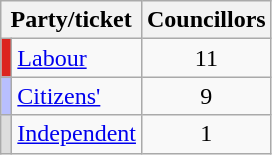<table class="wikitable">
<tr>
<th colspan=2>Party/ticket</th>
<th>Councillors</th>
</tr>
<tr>
<td style="background:#DC241f"></td>
<td><a href='#'>Labour</a></td>
<td style="text-align: center;">11</td>
</tr>
<tr>
<td style="background:#B8BFFE"></td>
<td><a href='#'>Citizens'</a></td>
<td style="text-align: center;">9</td>
</tr>
<tr>
<td style="background:#DDDDDD"></td>
<td><a href='#'>Independent</a></td>
<td style="text-align: center;">1</td>
</tr>
</table>
